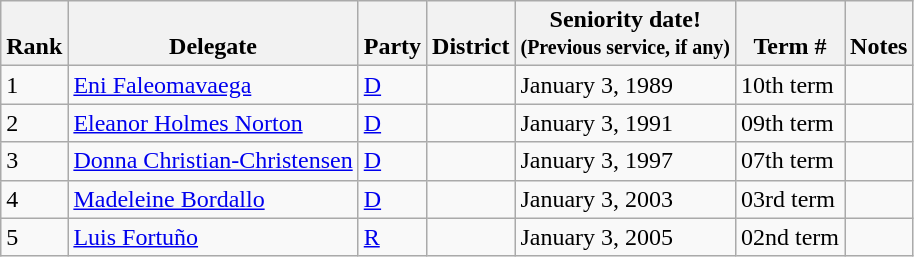<table class="wikitable sortable">
<tr valign=bottom>
<th>Rank</th>
<th>Delegate</th>
<th>Party</th>
<th>District</th>
<th>Seniority date!<br><small>(Previous service, if any)</small><br></th>
<th>Term #</th>
<th>Notes</th>
</tr>
<tr>
<td>1</td>
<td><a href='#'>Eni Faleomavaega</a></td>
<td><a href='#'>D</a></td>
<td></td>
<td>January 3, 1989</td>
<td>10th term</td>
<td></td>
</tr>
<tr>
<td>2</td>
<td><a href='#'>Eleanor Holmes Norton</a></td>
<td><a href='#'>D</a></td>
<td></td>
<td>January 3, 1991</td>
<td>09th term</td>
<td></td>
</tr>
<tr>
<td>3</td>
<td><a href='#'>Donna Christian-Christensen</a></td>
<td><a href='#'>D</a></td>
<td></td>
<td>January 3, 1997</td>
<td>07th term</td>
<td></td>
</tr>
<tr>
<td>4</td>
<td><a href='#'>Madeleine Bordallo</a></td>
<td><a href='#'>D</a></td>
<td></td>
<td>January 3, 2003</td>
<td>03rd term</td>
<td></td>
</tr>
<tr>
<td>5</td>
<td><a href='#'>Luis Fortuño</a></td>
<td><a href='#'>R</a></td>
<td></td>
<td>January 3, 2005</td>
<td>02nd term</td>
<td></td>
</tr>
</table>
